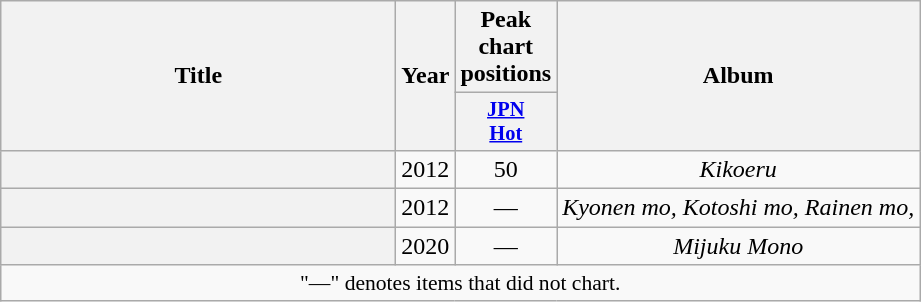<table class="wikitable plainrowheaders" style="text-align:center;">
<tr>
<th scope="col" rowspan="2" style="width:16em;">Title</th>
<th scope="col" rowspan="2">Year</th>
<th scope="col" colspan="1">Peak chart positions</th>
<th scope="col" rowspan="2">Album</th>
</tr>
<tr>
<th style="width:3em;font-size:85%"><a href='#'>JPN<br>Hot</a><br></th>
</tr>
<tr>
<th scope="row"></th>
<td>2012</td>
<td>50</td>
<td><em>Kikoeru</em></td>
</tr>
<tr>
<th scope="row"></th>
<td>2012</td>
<td>—</td>
<td><em>Kyonen mo, Kotoshi mo, Rainen mo,</em></td>
</tr>
<tr>
<th scope="row"></th>
<td>2020</td>
<td>—</td>
<td><em>Mijuku Mono</em></td>
</tr>
<tr>
<td colspan="12" align="center" style="font-size:90%;">"—" denotes items that did not chart.</td>
</tr>
</table>
